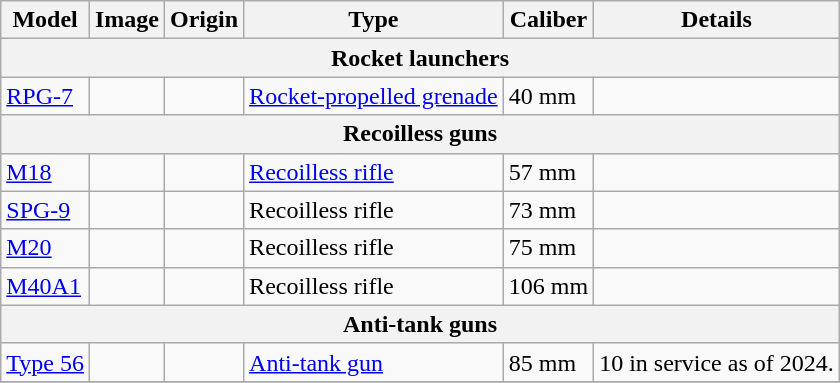<table class="wikitable">
<tr>
<th style="text-align: center;">Model</th>
<th style="text-align: center;">Image</th>
<th style="text-align: center;">Origin</th>
<th style="text-align: center;">Type</th>
<th style="text-align: center;">Caliber</th>
<th style="text-align: center;">Details</th>
</tr>
<tr>
<th colspan="6">Rocket launchers</th>
</tr>
<tr>
<td><a href='#'>RPG-7</a></td>
<td></td>
<td></td>
<td><a href='#'>Rocket-propelled grenade</a></td>
<td>40 mm</td>
<td></td>
</tr>
<tr>
<th colspan="6">Recoilless guns</th>
</tr>
<tr>
<td><a href='#'>M18</a></td>
<td></td>
<td></td>
<td><a href='#'>Recoilless rifle</a></td>
<td>57 mm</td>
<td></td>
</tr>
<tr>
<td><a href='#'>SPG-9</a></td>
<td></td>
<td></td>
<td>Recoilless rifle</td>
<td>73 mm</td>
<td></td>
</tr>
<tr>
<td><a href='#'>M20</a></td>
<td></td>
<td></td>
<td>Recoilless rifle</td>
<td>75 mm</td>
<td></td>
</tr>
<tr>
<td><a href='#'>M40A1</a></td>
<td></td>
<td></td>
<td>Recoilless rifle</td>
<td>106 mm</td>
<td></td>
</tr>
<tr>
<th colspan="6">Anti-tank guns</th>
</tr>
<tr>
<td><a href='#'>Type 56</a></td>
<td></td>
<td></td>
<td><a href='#'>Anti-tank gun</a></td>
<td>85 mm</td>
<td>10 in service as of 2024.</td>
</tr>
<tr>
</tr>
</table>
